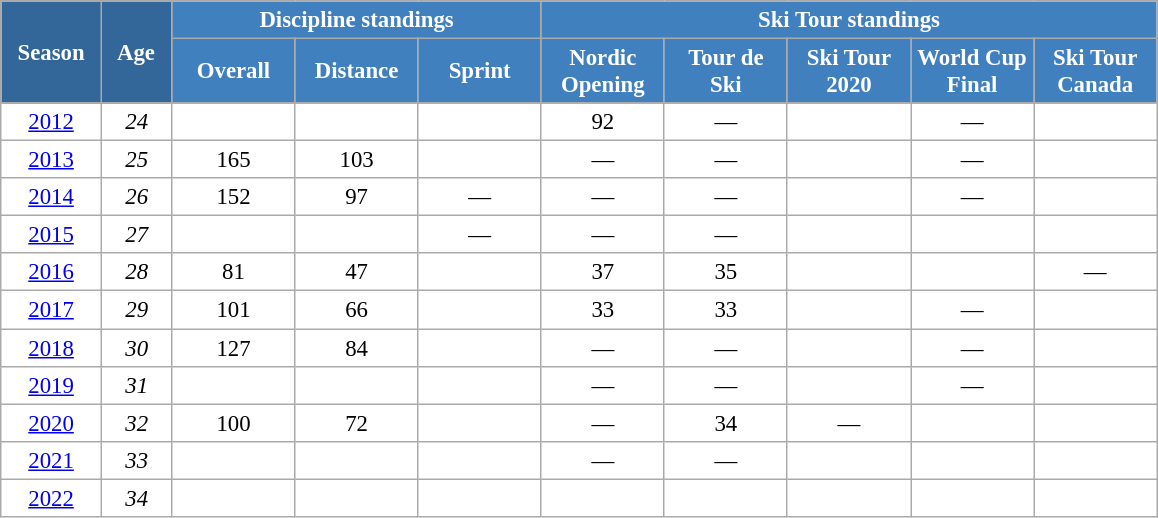<table class="wikitable" style="font-size:95%; text-align:center; border:grey solid 1px; border-collapse:collapse; background:#ffffff;">
<tr>
<th style="background-color:#369; color:white; width:60px;" rowspan="2"> Season </th>
<th style="background-color:#369; color:white; width:40px;" rowspan="2"> Age </th>
<th style="background-color:#4180be; color:white;" colspan="3">Discipline standings</th>
<th style="background-color:#4180be; color:white;" colspan="5">Ski Tour standings</th>
</tr>
<tr>
<th style="background-color:#4180be; color:white; width:75px;">Overall</th>
<th style="background-color:#4180be; color:white; width:75px;">Distance</th>
<th style="background-color:#4180be; color:white; width:75px;">Sprint</th>
<th style="background-color:#4180be; color:white; width:75px;">Nordic<br>Opening</th>
<th style="background-color:#4180be; color:white; width:75px;">Tour de<br>Ski</th>
<th style="background-color:#4180be; color:white; width:75px;">Ski Tour<br>2020</th>
<th style="background-color:#4180be; color:white; width:75px;">World Cup<br>Final</th>
<th style="background-color:#4180be; color:white; width:75px;">Ski Tour<br>Canada</th>
</tr>
<tr>
<td><a href='#'>2012</a></td>
<td><em>24</em></td>
<td></td>
<td></td>
<td></td>
<td>92</td>
<td>—</td>
<td></td>
<td>—</td>
<td></td>
</tr>
<tr>
<td><a href='#'>2013</a></td>
<td><em>25</em></td>
<td>165</td>
<td>103</td>
<td></td>
<td>—</td>
<td>—</td>
<td></td>
<td>—</td>
<td></td>
</tr>
<tr>
<td><a href='#'>2014</a></td>
<td><em>26</em></td>
<td>152</td>
<td>97</td>
<td>—</td>
<td>—</td>
<td>—</td>
<td></td>
<td>—</td>
<td></td>
</tr>
<tr>
<td><a href='#'>2015</a></td>
<td><em>27</em></td>
<td></td>
<td></td>
<td>—</td>
<td>—</td>
<td>—</td>
<td></td>
<td></td>
<td></td>
</tr>
<tr>
<td><a href='#'>2016</a></td>
<td><em>28</em></td>
<td>81</td>
<td>47</td>
<td></td>
<td>37</td>
<td>35</td>
<td></td>
<td></td>
<td>—</td>
</tr>
<tr>
<td><a href='#'>2017</a></td>
<td><em>29</em></td>
<td>101</td>
<td>66</td>
<td></td>
<td>33</td>
<td>33</td>
<td></td>
<td>—</td>
<td></td>
</tr>
<tr>
<td><a href='#'>2018</a></td>
<td><em>30</em></td>
<td>127</td>
<td>84</td>
<td></td>
<td>—</td>
<td>—</td>
<td></td>
<td>—</td>
<td></td>
</tr>
<tr>
<td><a href='#'>2019</a></td>
<td><em>31</em></td>
<td></td>
<td></td>
<td></td>
<td>—</td>
<td>—</td>
<td></td>
<td>—</td>
<td></td>
</tr>
<tr>
<td><a href='#'>2020</a></td>
<td><em>32</em></td>
<td>100</td>
<td>72</td>
<td></td>
<td>—</td>
<td>34</td>
<td>—</td>
<td></td>
<td></td>
</tr>
<tr>
<td><a href='#'>2021</a></td>
<td><em>33</em></td>
<td></td>
<td></td>
<td></td>
<td>—</td>
<td>—</td>
<td></td>
<td></td>
<td></td>
</tr>
<tr>
<td><a href='#'>2022</a></td>
<td><em>34</em></td>
<td></td>
<td></td>
<td></td>
<td></td>
<td></td>
<td></td>
<td></td>
<td></td>
</tr>
</table>
